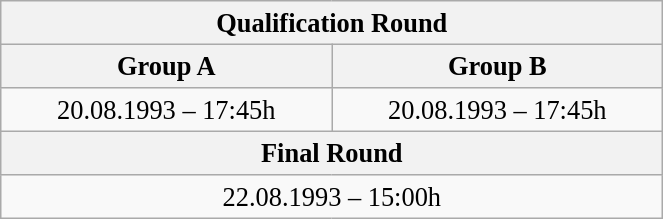<table class="wikitable" style=" text-align:center; font-size:110%;" width="35%">
<tr>
<th colspan="2">Qualification Round</th>
</tr>
<tr>
<th>Group A</th>
<th>Group B</th>
</tr>
<tr>
<td>20.08.1993 – 17:45h</td>
<td>20.08.1993 – 17:45h</td>
</tr>
<tr>
<th colspan="2">Final Round</th>
</tr>
<tr>
<td colspan="2">22.08.1993 – 15:00h</td>
</tr>
</table>
